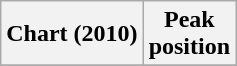<table class="wikitable">
<tr>
<th>Chart (2010)</th>
<th>Peak<br>position</th>
</tr>
<tr>
</tr>
</table>
